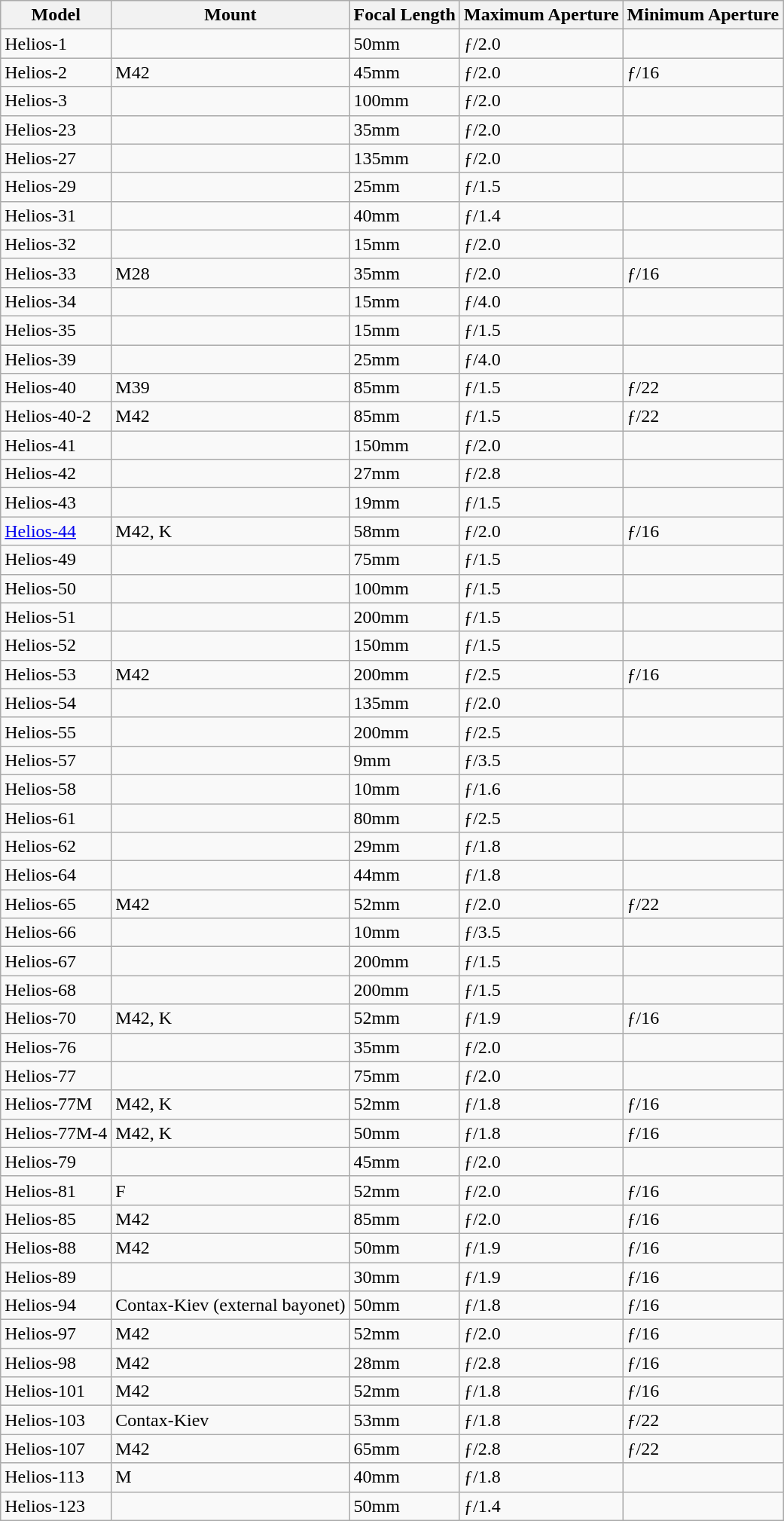<table class="wikitable sortable">
<tr>
<th>Model</th>
<th>Mount</th>
<th>Focal Length</th>
<th>Maximum Aperture</th>
<th>Minimum Aperture</th>
</tr>
<tr>
<td>Helios-1</td>
<td></td>
<td>50mm</td>
<td>ƒ/2.0</td>
<td></td>
</tr>
<tr>
<td>Helios-2</td>
<td>M42</td>
<td>45mm</td>
<td>ƒ/2.0</td>
<td>ƒ/16</td>
</tr>
<tr>
<td>Helios-3</td>
<td></td>
<td>100mm</td>
<td>ƒ/2.0</td>
<td></td>
</tr>
<tr>
<td>Helios-23</td>
<td></td>
<td>35mm</td>
<td>ƒ/2.0</td>
<td></td>
</tr>
<tr>
<td>Helios-27</td>
<td></td>
<td>135mm</td>
<td>ƒ/2.0</td>
<td></td>
</tr>
<tr>
<td>Helios-29</td>
<td></td>
<td>25mm</td>
<td>ƒ/1.5</td>
<td></td>
</tr>
<tr>
<td>Helios-31</td>
<td></td>
<td>40mm</td>
<td>ƒ/1.4</td>
<td></td>
</tr>
<tr>
<td>Helios-32</td>
<td></td>
<td>15mm</td>
<td>ƒ/2.0</td>
<td></td>
</tr>
<tr>
<td>Helios-33</td>
<td>M28</td>
<td>35mm</td>
<td>ƒ/2.0</td>
<td>ƒ/16</td>
</tr>
<tr>
<td>Helios-34</td>
<td></td>
<td>15mm</td>
<td>ƒ/4.0</td>
<td></td>
</tr>
<tr>
<td>Helios-35</td>
<td></td>
<td>15mm</td>
<td>ƒ/1.5</td>
<td></td>
</tr>
<tr>
<td>Helios-39</td>
<td></td>
<td>25mm</td>
<td>ƒ/4.0</td>
<td></td>
</tr>
<tr>
<td>Helios-40</td>
<td>M39</td>
<td>85mm</td>
<td>ƒ/1.5</td>
<td>ƒ/22</td>
</tr>
<tr>
<td>Helios-40-2</td>
<td>M42</td>
<td>85mm</td>
<td>ƒ/1.5</td>
<td>ƒ/22</td>
</tr>
<tr>
<td>Helios-41</td>
<td></td>
<td>150mm</td>
<td>ƒ/2.0</td>
<td></td>
</tr>
<tr>
<td>Helios-42</td>
<td></td>
<td>27mm</td>
<td>ƒ/2.8</td>
<td></td>
</tr>
<tr>
<td>Helios-43</td>
<td></td>
<td>19mm</td>
<td>ƒ/1.5</td>
<td></td>
</tr>
<tr>
<td><a href='#'>Helios-44</a></td>
<td>M42, K</td>
<td>58mm</td>
<td>ƒ/2.0</td>
<td>ƒ/16</td>
</tr>
<tr>
<td>Helios-49</td>
<td></td>
<td>75mm</td>
<td>ƒ/1.5</td>
<td></td>
</tr>
<tr>
<td>Helios-50</td>
<td></td>
<td>100mm</td>
<td>ƒ/1.5</td>
<td></td>
</tr>
<tr>
<td>Helios-51</td>
<td></td>
<td>200mm</td>
<td>ƒ/1.5</td>
<td></td>
</tr>
<tr>
<td>Helios-52</td>
<td></td>
<td>150mm</td>
<td>ƒ/1.5</td>
<td></td>
</tr>
<tr>
<td>Helios-53</td>
<td>M42</td>
<td>200mm</td>
<td>ƒ/2.5</td>
<td>ƒ/16</td>
</tr>
<tr>
<td>Helios-54</td>
<td></td>
<td>135mm</td>
<td>ƒ/2.0</td>
<td></td>
</tr>
<tr>
<td>Helios-55</td>
<td></td>
<td>200mm</td>
<td>ƒ/2.5</td>
<td></td>
</tr>
<tr>
<td>Helios-57</td>
<td></td>
<td>9mm</td>
<td>ƒ/3.5</td>
<td></td>
</tr>
<tr>
<td>Helios-58</td>
<td></td>
<td>10mm</td>
<td>ƒ/1.6</td>
<td></td>
</tr>
<tr>
<td>Helios-61</td>
<td></td>
<td>80mm</td>
<td>ƒ/2.5</td>
<td></td>
</tr>
<tr>
<td>Helios-62</td>
<td></td>
<td>29mm</td>
<td>ƒ/1.8</td>
<td></td>
</tr>
<tr>
<td>Helios-64</td>
<td></td>
<td>44mm</td>
<td>ƒ/1.8</td>
<td></td>
</tr>
<tr>
<td>Helios-65</td>
<td>M42</td>
<td>52mm</td>
<td>ƒ/2.0</td>
<td>ƒ/22</td>
</tr>
<tr>
<td>Helios-66</td>
<td></td>
<td>10mm</td>
<td>ƒ/3.5</td>
<td></td>
</tr>
<tr>
<td>Helios-67</td>
<td></td>
<td>200mm</td>
<td>ƒ/1.5</td>
<td></td>
</tr>
<tr>
<td>Helios-68</td>
<td></td>
<td>200mm</td>
<td>ƒ/1.5</td>
<td></td>
</tr>
<tr>
<td>Helios-70</td>
<td>M42, K</td>
<td>52mm</td>
<td>ƒ/1.9</td>
<td>ƒ/16</td>
</tr>
<tr>
<td>Helios-76</td>
<td></td>
<td>35mm</td>
<td>ƒ/2.0</td>
<td></td>
</tr>
<tr>
<td>Helios-77</td>
<td></td>
<td>75mm</td>
<td>ƒ/2.0</td>
<td></td>
</tr>
<tr>
<td>Helios-77M</td>
<td>M42, K</td>
<td>52mm</td>
<td>ƒ/1.8</td>
<td>ƒ/16</td>
</tr>
<tr>
<td>Helios-77M-4</td>
<td>M42, K</td>
<td>50mm</td>
<td>ƒ/1.8</td>
<td>ƒ/16</td>
</tr>
<tr>
<td>Helios-79</td>
<td></td>
<td>45mm</td>
<td>ƒ/2.0</td>
<td></td>
</tr>
<tr>
<td>Helios-81</td>
<td>F</td>
<td>52mm</td>
<td>ƒ/2.0</td>
<td>ƒ/16</td>
</tr>
<tr>
<td>Helios-85</td>
<td>M42</td>
<td>85mm</td>
<td>ƒ/2.0</td>
<td>ƒ/16</td>
</tr>
<tr>
<td>Helios-88</td>
<td>M42</td>
<td>50mm</td>
<td>ƒ/1.9</td>
<td>ƒ/16</td>
</tr>
<tr>
<td>Helios-89</td>
<td></td>
<td>30mm</td>
<td>ƒ/1.9</td>
<td>ƒ/16</td>
</tr>
<tr>
<td>Helios-94</td>
<td>Contax-Kiev (external bayonet)</td>
<td>50mm</td>
<td>ƒ/1.8</td>
<td>ƒ/16</td>
</tr>
<tr>
<td>Helios-97</td>
<td>M42</td>
<td>52mm</td>
<td>ƒ/2.0</td>
<td>ƒ/16</td>
</tr>
<tr>
<td>Helios-98</td>
<td>M42</td>
<td>28mm</td>
<td>ƒ/2.8</td>
<td>ƒ/16</td>
</tr>
<tr>
<td>Helios-101</td>
<td>M42</td>
<td>52mm</td>
<td>ƒ/1.8</td>
<td>ƒ/16</td>
</tr>
<tr>
<td>Helios-103</td>
<td>Contax-Kiev</td>
<td>53mm</td>
<td>ƒ/1.8</td>
<td>ƒ/22</td>
</tr>
<tr>
<td>Helios-107</td>
<td>M42</td>
<td>65mm</td>
<td>ƒ/2.8</td>
<td>ƒ/22</td>
</tr>
<tr>
<td>Helios-113</td>
<td>M</td>
<td>40mm</td>
<td>ƒ/1.8</td>
<td></td>
</tr>
<tr>
<td>Helios-123</td>
<td></td>
<td>50mm</td>
<td>ƒ/1.4</td>
<td></td>
</tr>
</table>
